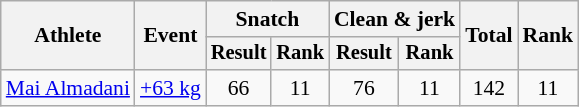<table class="wikitable" style="font-size:90%">
<tr>
<th rowspan="2">Athlete</th>
<th rowspan="2">Event</th>
<th colspan="2">Snatch</th>
<th colspan="2">Clean & jerk</th>
<th rowspan="2">Total</th>
<th rowspan="2">Rank</th>
</tr>
<tr style="font-size:95%">
<th>Result</th>
<th>Rank</th>
<th>Result</th>
<th>Rank</th>
</tr>
<tr align=center>
<td align=left><a href='#'>Mai Almadani</a></td>
<td align=left><a href='#'>+63 kg</a></td>
<td>66</td>
<td>11</td>
<td>76</td>
<td>11</td>
<td>142</td>
<td>11</td>
</tr>
</table>
